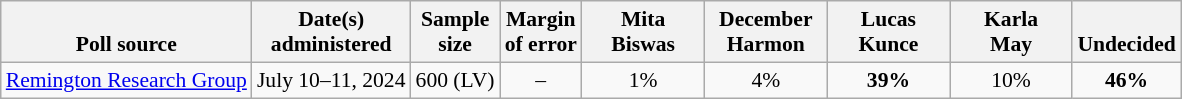<table class="wikitable" style="font-size:90%;text-align:center;">
<tr style="vertical-align:bottom">
<th>Poll source</th>
<th>Date(s)<br>administered</th>
<th>Sample<br>size</th>
<th>Margin<br>of error</th>
<th style="width:75px;">Mita<br>Biswas</th>
<th style="width:75px;">December<br>Harmon</th>
<th style="width:75px;">Lucas<br>Kunce</th>
<th style="width:75px;">Karla<br>May</th>
<th>Undecided</th>
</tr>
<tr>
<td style="text-align:left;"><a href='#'>Remington Research Group</a></td>
<td>July 10–11, 2024</td>
<td>600 (LV)</td>
<td>–</td>
<td>1%</td>
<td>4%</td>
<td><strong>39%</strong></td>
<td>10%</td>
<td><strong>46%</strong></td>
</tr>
</table>
